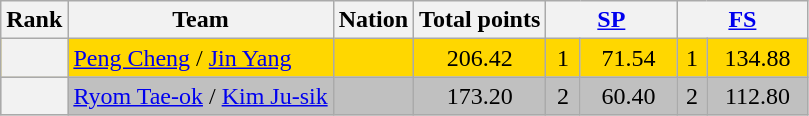<table class="wikitable sortable" style="text-align:left">
<tr>
<th scope="col">Rank</th>
<th scope="col">Team</th>
<th scope="col">Nation</th>
<th scope="col">Total points</th>
<th scope="col" colspan="2" width="80px"><a href='#'>SP</a></th>
<th scope="col" colspan="2" width="80px"><a href='#'>FS</a></th>
</tr>
<tr bgcolor="gold">
<th scope="row"></th>
<td><a href='#'>Peng Cheng</a> / <a href='#'>Jin Yang</a></td>
<td></td>
<td align="center">206.42</td>
<td align="center">1</td>
<td align="center">71.54</td>
<td align="center">1</td>
<td align="center">134.88</td>
</tr>
<tr bgcolor="silver">
<th scope="row"></th>
<td><a href='#'>Ryom Tae-ok</a> / <a href='#'>Kim Ju-sik</a></td>
<td></td>
<td align="center">173.20</td>
<td align="center">2</td>
<td align="center">60.40</td>
<td align="center">2</td>
<td align="center">112.80</td>
</tr>
</table>
